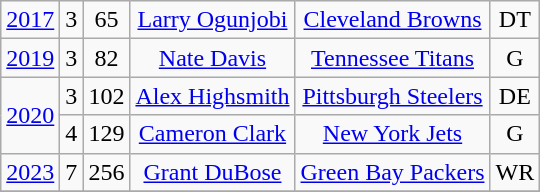<table class="wikitable sortable sticky-header-multi" style="text-align: center;">
<tr>
<td><a href='#'>2017</a></td>
<td>3</td>
<td>65</td>
<td><a href='#'>Larry Ogunjobi</a></td>
<td><a href='#'>Cleveland Browns</a></td>
<td>DT</td>
</tr>
<tr>
<td><a href='#'>2019</a></td>
<td>3</td>
<td>82</td>
<td><a href='#'>Nate Davis</a></td>
<td><a href='#'>Tennessee Titans</a></td>
<td>G</td>
</tr>
<tr>
<td rowspan="2"><a href='#'>2020</a></td>
<td>3</td>
<td>102</td>
<td><a href='#'>Alex Highsmith</a></td>
<td><a href='#'>Pittsburgh Steelers</a></td>
<td>DE</td>
</tr>
<tr>
<td>4</td>
<td>129</td>
<td><a href='#'>Cameron Clark</a></td>
<td><a href='#'>New York Jets</a></td>
<td>G</td>
</tr>
<tr>
<td><a href='#'>2023</a></td>
<td>7</td>
<td>256</td>
<td><a href='#'>Grant DuBose</a></td>
<td><a href='#'>Green Bay Packers</a></td>
<td>WR</td>
</tr>
<tr>
</tr>
</table>
